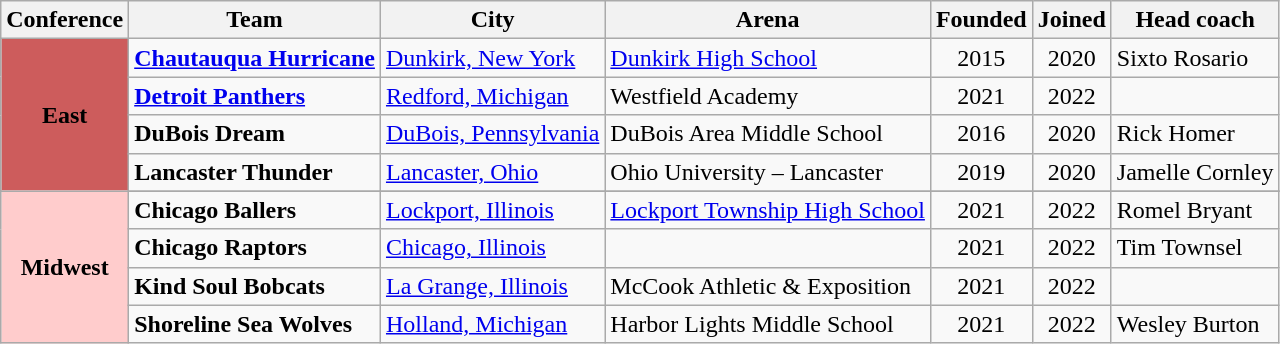<table class="wikitable sortable">
<tr>
<th>Conference</th>
<th>Team</th>
<th>City</th>
<th>Arena</th>
<th>Founded</th>
<th>Joined</th>
<th>Head coach</th>
</tr>
<tr>
<th rowspan="4" style="background:#CD5C5C">East</th>
<td><strong><a href='#'>Chautauqua Hurricane</a></strong></td>
<td><a href='#'>Dunkirk, New York</a></td>
<td><a href='#'>Dunkirk High School</a></td>
<td align="center">2015</td>
<td align="center">2020</td>
<td>Sixto Rosario</td>
</tr>
<tr>
<td><strong><a href='#'>Detroit Panthers</a></strong></td>
<td><a href='#'>Redford, Michigan</a></td>
<td>Westfield Academy</td>
<td align="center">2021</td>
<td align="center">2022</td>
<td></td>
</tr>
<tr>
<td><strong>DuBois Dream</strong></td>
<td><a href='#'>DuBois, Pennsylvania</a></td>
<td>DuBois Area Middle School</td>
<td align="center">2016</td>
<td align="center">2020</td>
<td>Rick Homer</td>
</tr>
<tr>
<td><strong>Lancaster Thunder</strong></td>
<td><a href='#'>Lancaster, Ohio</a></td>
<td>Ohio University – Lancaster</td>
<td align="center">2019</td>
<td align="center">2020</td>
<td>Jamelle Cornley</td>
</tr>
<tr>
<th rowspan="6" style="background:#fcc;">Midwest</th>
</tr>
<tr>
<td><strong>Chicago Ballers</strong></td>
<td><a href='#'>Lockport, Illinois</a></td>
<td><a href='#'>Lockport Township High School</a></td>
<td align="center">2021</td>
<td align="center">2022</td>
<td>Romel Bryant</td>
</tr>
<tr>
<td><strong>Chicago Raptors</strong></td>
<td><a href='#'>Chicago, Illinois</a></td>
<td></td>
<td align="center">2021</td>
<td align="center">2022</td>
<td>Tim Townsel</td>
</tr>
<tr>
<td><strong>Kind Soul Bobcats</strong></td>
<td><a href='#'>La Grange, Illinois</a></td>
<td>McCook Athletic & Exposition</td>
<td align="center">2021</td>
<td align="center">2022</td>
<td></td>
</tr>
<tr>
<td><strong>Shoreline Sea Wolves</strong></td>
<td><a href='#'>Holland, Michigan</a></td>
<td>Harbor Lights Middle School</td>
<td align="center">2021</td>
<td align="center">2022</td>
<td>Wesley Burton</td>
</tr>
</table>
